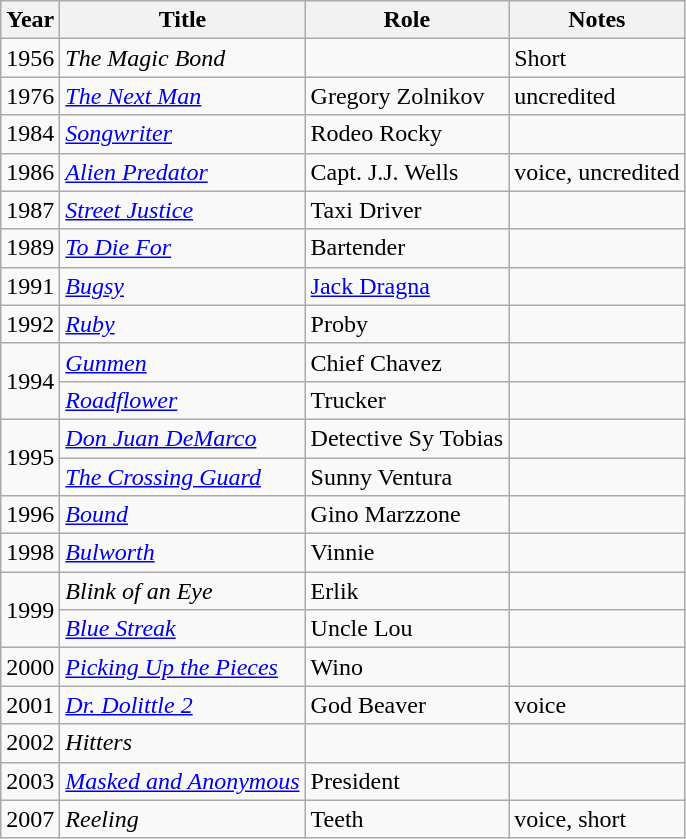<table class="wikitable">
<tr>
<th>Year</th>
<th>Title</th>
<th>Role</th>
<th>Notes</th>
</tr>
<tr>
<td>1956</td>
<td><em>The Magic Bond</em></td>
<td></td>
<td>Short</td>
</tr>
<tr>
<td>1976</td>
<td><em><a href='#'>The Next Man</a></em></td>
<td>Gregory Zolnikov</td>
<td>uncredited</td>
</tr>
<tr>
<td>1984</td>
<td><em><a href='#'>Songwriter</a></em></td>
<td>Rodeo Rocky</td>
<td></td>
</tr>
<tr>
<td>1986</td>
<td><em><a href='#'>Alien Predator</a></em></td>
<td>Capt. J.J. Wells</td>
<td>voice, uncredited</td>
</tr>
<tr>
<td>1987</td>
<td><em><a href='#'>Street Justice</a></em></td>
<td>Taxi Driver</td>
<td></td>
</tr>
<tr>
<td>1989</td>
<td><em><a href='#'>To Die For</a></em></td>
<td>Bartender</td>
<td></td>
</tr>
<tr>
<td>1991</td>
<td><em><a href='#'>Bugsy</a></em></td>
<td><a href='#'>Jack Dragna</a></td>
<td></td>
</tr>
<tr>
<td>1992</td>
<td><em><a href='#'>Ruby</a></em></td>
<td>Proby</td>
<td></td>
</tr>
<tr>
<td rowspan=2>1994</td>
<td><em><a href='#'>Gunmen</a></em></td>
<td>Chief Chavez</td>
<td></td>
</tr>
<tr>
<td><em><a href='#'>Roadflower</a></em></td>
<td>Trucker</td>
<td></td>
</tr>
<tr>
<td rowspan=2>1995</td>
<td><em><a href='#'>Don Juan DeMarco</a></em></td>
<td>Detective Sy Tobias</td>
<td></td>
</tr>
<tr>
<td><em><a href='#'>The Crossing Guard</a></em></td>
<td>Sunny Ventura</td>
<td></td>
</tr>
<tr>
<td>1996</td>
<td><em><a href='#'>Bound</a></em></td>
<td>Gino Marzzone</td>
<td></td>
</tr>
<tr>
<td>1998</td>
<td><em><a href='#'>Bulworth</a></em></td>
<td>Vinnie</td>
<td></td>
</tr>
<tr>
<td rowspan=2>1999</td>
<td><em>Blink of an Eye</em></td>
<td>Erlik</td>
<td></td>
</tr>
<tr>
<td><em><a href='#'>Blue Streak</a></em></td>
<td>Uncle Lou</td>
<td></td>
</tr>
<tr>
<td>2000</td>
<td><em><a href='#'>Picking Up the Pieces</a></em></td>
<td>Wino</td>
<td></td>
</tr>
<tr>
<td>2001</td>
<td><em><a href='#'>Dr. Dolittle 2</a></em></td>
<td>God Beaver</td>
<td>voice</td>
</tr>
<tr>
<td>2002</td>
<td><em>Hitters</em></td>
<td></td>
<td></td>
</tr>
<tr>
<td>2003</td>
<td><em><a href='#'>Masked and Anonymous</a></em></td>
<td>President</td>
<td></td>
</tr>
<tr>
<td>2007</td>
<td><em>Reeling</em></td>
<td>Teeth</td>
<td>voice, short</td>
</tr>
</table>
